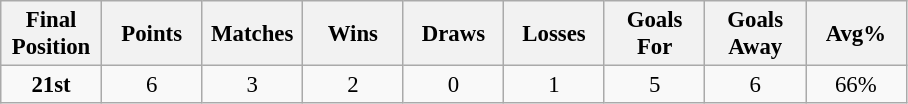<table class="wikitable" style="font-size: 95%; text-align: center;">
<tr>
<th width=60>Final Position</th>
<th width=60>Points</th>
<th width=60>Matches</th>
<th width=60>Wins</th>
<th width=60>Draws</th>
<th width=60>Losses</th>
<th width=60>Goals For</th>
<th width=60>Goals Away</th>
<th width=60>Avg%</th>
</tr>
<tr>
<td><strong>21st</strong></td>
<td>6</td>
<td>3</td>
<td>2</td>
<td>0</td>
<td>1</td>
<td>5</td>
<td>6</td>
<td>66%</td>
</tr>
</table>
